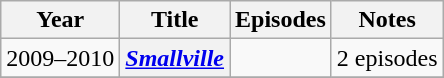<table class="wikitable sortable plainrowheaders">
<tr>
<th scope="col">Year</th>
<th scope="col">Title</th>
<th scope="col" class="unsortable">Episodes</th>
<th scope="col" class="unsortable">Notes</th>
</tr>
<tr>
<td align="center">2009–2010</td>
<th scope="row"><em><a href='#'>Smallville</a></em></th>
<td></td>
<td>2 episodes</td>
</tr>
<tr>
</tr>
</table>
